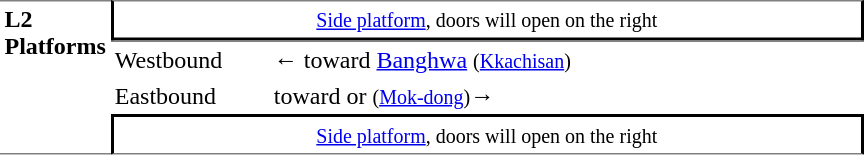<table table border=0 cellspacing=0 cellpadding=3>
<tr>
<td style="border-top:solid 1px gray;border-bottom:solid 1px gray;" width=50 rowspan=10 valign=top><strong>L2<br>Platforms</strong></td>
<td style="border-top:solid 1px gray;border-right:solid 2px black;border-left:solid 2px black;border-bottom:solid 2px black;text-align:center;" colspan=2><small><a href='#'>Side platform</a>, doors will open on the right</small></td>
</tr>
<tr>
<td style="border-bottom:solid 0px gray;border-top:solid 1px gray;" width=100>Westbound</td>
<td style="border-bottom:solid 0px gray;border-top:solid 1px gray;" width=390>←  toward <a href='#'>Banghwa</a> <small>(<a href='#'>Kkachisan</a>)</small></td>
</tr>
<tr>
<td>Eastbound</td>
<td>  toward  or  <small>(<a href='#'>Mok-dong</a>)</small>→</td>
</tr>
<tr>
<td style="border-top:solid 2px black;border-right:solid 2px black;border-left:solid 2px black;border-bottom:solid 1px gray;text-align:center;" colspan=2><small><a href='#'>Side platform</a>, doors will open on the right</small></td>
</tr>
</table>
